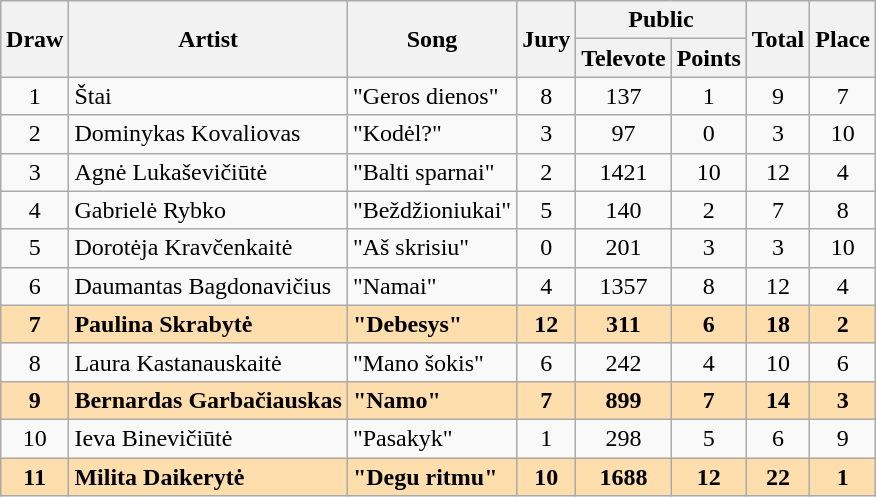<table class="sortable wikitable" style="margin: 1em auto 1em auto; text-align:center;">
<tr>
<th rowspan="2">Draw</th>
<th rowspan="2">Artist</th>
<th rowspan="2">Song</th>
<th rowspan="2">Jury</th>
<th colspan="2">Public</th>
<th rowspan="2">Total</th>
<th rowspan="2">Place</th>
</tr>
<tr>
<th>Televote</th>
<th>Points</th>
</tr>
<tr>
<td>1</td>
<td align="left">Štai</td>
<td align="left">"Geros dienos"</td>
<td>8</td>
<td>137</td>
<td>1</td>
<td>9</td>
<td>7</td>
</tr>
<tr>
<td>2</td>
<td align="left">Dominykas Kovaliovas</td>
<td align="left">"Kodėl?"</td>
<td>3</td>
<td>97</td>
<td>0</td>
<td>3</td>
<td>10</td>
</tr>
<tr>
<td>3</td>
<td align="left">Agnė Lukaševičiūtė</td>
<td align="left">"Balti sparnai"</td>
<td>2</td>
<td>1421</td>
<td>10</td>
<td>12</td>
<td>4</td>
</tr>
<tr>
<td>4</td>
<td align="left">Gabrielė Rybko</td>
<td align="left">"Beždžioniukai"</td>
<td>5</td>
<td>140</td>
<td>2</td>
<td>7</td>
<td>8</td>
</tr>
<tr>
<td>5</td>
<td align="left">Dorotėja Kravčenkaitė</td>
<td align="left">"Aš skrisiu"</td>
<td>0</td>
<td>201</td>
<td>3</td>
<td>3</td>
<td>10</td>
</tr>
<tr>
<td>6</td>
<td align="left">Daumantas Bagdonavičius</td>
<td align="left">"Namai"</td>
<td>4</td>
<td>1357</td>
<td>8</td>
<td>12</td>
<td>4</td>
</tr>
<tr style="font-weight:bold;background:navajowhite;">
<td>7</td>
<td align="left">Paulina Skrabytė</td>
<td align="left">"Debesys"</td>
<td>12</td>
<td>311</td>
<td>6</td>
<td>18</td>
<td>2</td>
</tr>
<tr>
<td>8</td>
<td align="left">Laura Kastanauskaitė</td>
<td align="left">"Mano šokis"</td>
<td>6</td>
<td>242</td>
<td>4</td>
<td>10</td>
<td>6</td>
</tr>
<tr style="font-weight:bold;background:navajowhite;">
<td>9</td>
<td align="left">Bernardas Garbačiauskas</td>
<td align="left">"Namo"</td>
<td>7</td>
<td>899</td>
<td>7</td>
<td>14</td>
<td>3</td>
</tr>
<tr>
<td>10</td>
<td align="left">Ieva Binevičiūtė</td>
<td align="left">"Pasakyk"</td>
<td>1</td>
<td>298</td>
<td>5</td>
<td>6</td>
<td>9</td>
</tr>
<tr style="font-weight:bold;background:navajowhite;">
<td>11</td>
<td align="left">Milita Daikerytė</td>
<td align="left">"Degu ritmu"</td>
<td>10</td>
<td>1688</td>
<td>12</td>
<td>22</td>
<td>1</td>
</tr>
</table>
